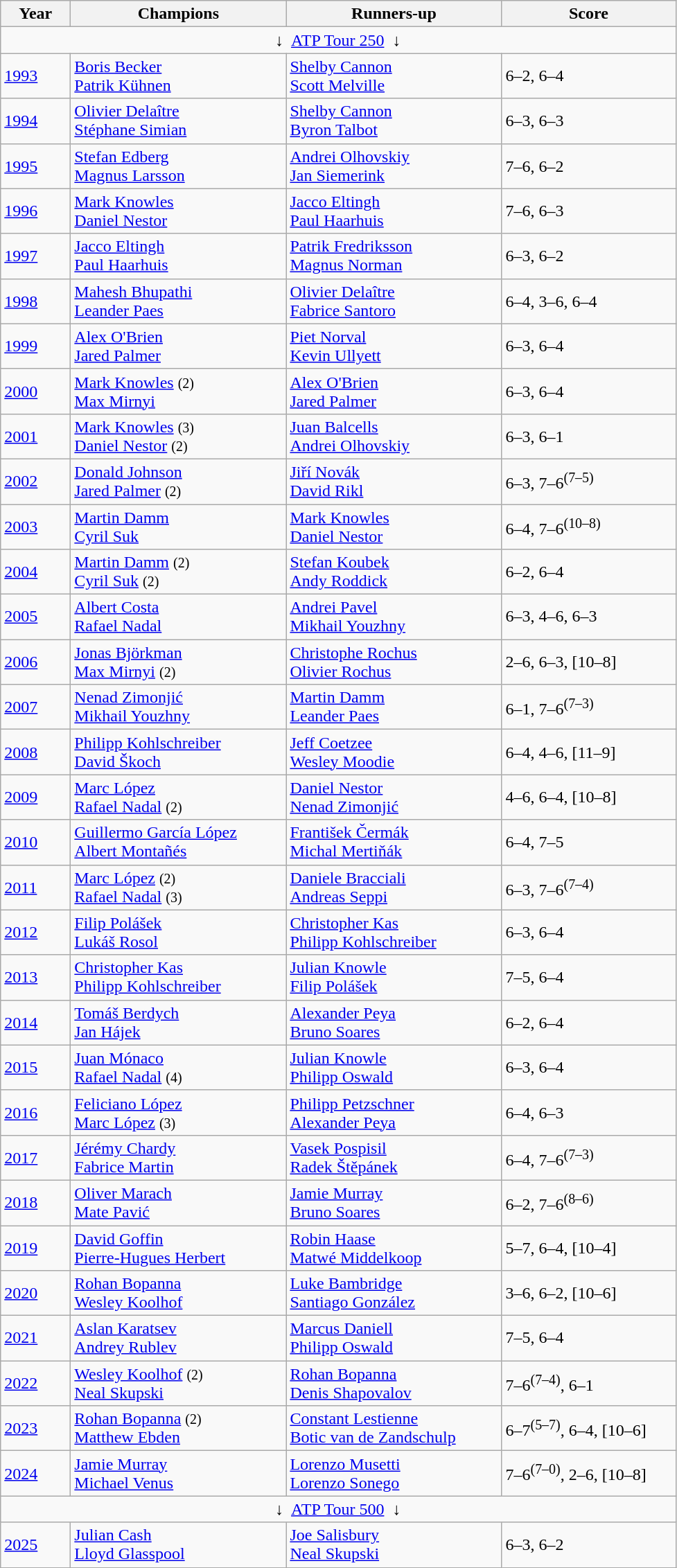<table class=wikitable>
<tr>
<th width=60>Year</th>
<th width=200>Champions</th>
<th width=200>Runners-up</th>
<th width=160>Score</th>
</tr>
<tr>
<td colspan=5 align=center>↓  <a href='#'>ATP Tour 250</a>  ↓</td>
</tr>
<tr>
<td><a href='#'>1993</a></td>
<td> <a href='#'>Boris Becker</a><br> <a href='#'>Patrik Kühnen</a></td>
<td> <a href='#'>Shelby Cannon</a><br> <a href='#'>Scott Melville</a></td>
<td>6–2, 6–4</td>
</tr>
<tr>
<td><a href='#'>1994</a></td>
<td> <a href='#'>Olivier Delaître</a><br> <a href='#'>Stéphane Simian</a></td>
<td> <a href='#'>Shelby Cannon</a><br> <a href='#'>Byron Talbot</a></td>
<td>6–3, 6–3</td>
</tr>
<tr>
<td><a href='#'>1995</a></td>
<td> <a href='#'>Stefan Edberg</a><br> <a href='#'>Magnus Larsson</a></td>
<td> <a href='#'>Andrei Olhovskiy</a><br> <a href='#'>Jan Siemerink</a></td>
<td>7–6, 6–2</td>
</tr>
<tr>
<td><a href='#'>1996</a></td>
<td> <a href='#'>Mark Knowles</a><br> <a href='#'>Daniel Nestor</a></td>
<td> <a href='#'>Jacco Eltingh</a><br> <a href='#'>Paul Haarhuis</a></td>
<td>7–6, 6–3</td>
</tr>
<tr>
<td><a href='#'>1997</a></td>
<td> <a href='#'>Jacco Eltingh</a><br> <a href='#'>Paul Haarhuis</a></td>
<td> <a href='#'>Patrik Fredriksson</a><br> <a href='#'>Magnus Norman</a></td>
<td>6–3, 6–2</td>
</tr>
<tr>
<td><a href='#'>1998</a></td>
<td> <a href='#'>Mahesh Bhupathi</a><br> <a href='#'>Leander Paes</a></td>
<td> <a href='#'>Olivier Delaître</a><br> <a href='#'>Fabrice Santoro</a></td>
<td>6–4, 3–6, 6–4</td>
</tr>
<tr>
<td><a href='#'>1999</a></td>
<td> <a href='#'>Alex O'Brien</a><br> <a href='#'>Jared Palmer</a></td>
<td> <a href='#'>Piet Norval</a><br> <a href='#'>Kevin Ullyett</a></td>
<td>6–3, 6–4</td>
</tr>
<tr>
<td><a href='#'>2000</a></td>
<td> <a href='#'>Mark Knowles</a> <small>(2)</small><br> <a href='#'>Max Mirnyi</a></td>
<td> <a href='#'>Alex O'Brien</a><br> <a href='#'>Jared Palmer</a></td>
<td>6–3, 6–4</td>
</tr>
<tr>
<td><a href='#'>2001</a></td>
<td> <a href='#'>Mark Knowles</a> <small>(3)</small><br> <a href='#'>Daniel Nestor</a> <small>(2)</small></td>
<td> <a href='#'>Juan Balcells</a><br> <a href='#'>Andrei Olhovskiy</a></td>
<td>6–3, 6–1</td>
</tr>
<tr>
<td><a href='#'>2002</a></td>
<td> <a href='#'>Donald Johnson</a><br> <a href='#'>Jared Palmer</a> <small>(2)</small></td>
<td> <a href='#'>Jiří Novák</a><br> <a href='#'>David Rikl</a></td>
<td>6–3, 7–6<sup>(7–5)</sup></td>
</tr>
<tr>
<td><a href='#'>2003</a></td>
<td> <a href='#'>Martin Damm</a><br> <a href='#'>Cyril Suk</a></td>
<td> <a href='#'>Mark Knowles</a><br> <a href='#'>Daniel Nestor</a></td>
<td>6–4, 7–6<sup>(10–8)</sup></td>
</tr>
<tr>
<td><a href='#'>2004</a></td>
<td> <a href='#'>Martin Damm</a> <small>(2)</small><br> <a href='#'>Cyril Suk</a> <small>(2)</small></td>
<td> <a href='#'>Stefan Koubek</a><br> <a href='#'>Andy Roddick</a></td>
<td>6–2, 6–4</td>
</tr>
<tr>
<td><a href='#'>2005</a></td>
<td> <a href='#'>Albert Costa</a><br> <a href='#'>Rafael Nadal</a></td>
<td> <a href='#'>Andrei Pavel</a><br> <a href='#'>Mikhail Youzhny</a></td>
<td>6–3, 4–6, 6–3</td>
</tr>
<tr>
<td><a href='#'>2006</a></td>
<td> <a href='#'>Jonas Björkman</a><br> <a href='#'>Max Mirnyi</a> <small>(2)</small></td>
<td> <a href='#'>Christophe Rochus</a><br> <a href='#'>Olivier Rochus</a></td>
<td>2–6, 6–3, [10–8]</td>
</tr>
<tr>
<td><a href='#'>2007</a></td>
<td> <a href='#'>Nenad Zimonjić</a><br> <a href='#'>Mikhail Youzhny</a></td>
<td> <a href='#'>Martin Damm</a><br> <a href='#'>Leander Paes</a></td>
<td>6–1, 7–6<sup>(7–3)</sup></td>
</tr>
<tr>
<td><a href='#'>2008</a></td>
<td> <a href='#'>Philipp Kohlschreiber</a><br> <a href='#'>David Škoch</a></td>
<td> <a href='#'>Jeff Coetzee</a><br> <a href='#'>Wesley Moodie</a></td>
<td>6–4, 4–6, [11–9]</td>
</tr>
<tr>
<td><a href='#'>2009</a></td>
<td> <a href='#'>Marc López</a><br> <a href='#'>Rafael Nadal</a> <small>(2)</small></td>
<td> <a href='#'>Daniel Nestor</a><br> <a href='#'>Nenad Zimonjić</a></td>
<td>4–6, 6–4, [10–8]</td>
</tr>
<tr>
<td><a href='#'>2010</a></td>
<td> <a href='#'>Guillermo García López</a><br> <a href='#'>Albert Montañés</a></td>
<td> <a href='#'>František Čermák</a> <br> <a href='#'>Michal Mertiňák</a></td>
<td>6–4, 7–5</td>
</tr>
<tr>
<td><a href='#'>2011</a></td>
<td> <a href='#'>Marc López</a> <small>(2)</small><br> <a href='#'>Rafael Nadal</a> <small>(3)</small></td>
<td> <a href='#'>Daniele Bracciali</a> <br> <a href='#'>Andreas Seppi</a></td>
<td>6–3, 7–6<sup>(7–4)</sup></td>
</tr>
<tr>
<td><a href='#'>2012</a></td>
<td> <a href='#'>Filip Polášek</a><br> <a href='#'>Lukáš Rosol</a></td>
<td> <a href='#'>Christopher Kas</a> <br> <a href='#'>Philipp Kohlschreiber</a></td>
<td>6–3, 6–4</td>
</tr>
<tr>
<td><a href='#'>2013</a></td>
<td> <a href='#'>Christopher Kas</a><br> <a href='#'>Philipp Kohlschreiber</a></td>
<td> <a href='#'>Julian Knowle</a><br> <a href='#'>Filip Polášek</a></td>
<td>7–5, 6–4</td>
</tr>
<tr>
<td><a href='#'>2014</a></td>
<td> <a href='#'>Tomáš Berdych</a><br> <a href='#'>Jan Hájek</a></td>
<td> <a href='#'>Alexander Peya</a><br> <a href='#'>Bruno Soares</a></td>
<td>6–2, 6–4</td>
</tr>
<tr>
<td><a href='#'>2015</a></td>
<td> <a href='#'>Juan Mónaco</a><br> <a href='#'>Rafael Nadal</a> <small>(4)</small></td>
<td> <a href='#'>Julian Knowle</a><br> <a href='#'>Philipp Oswald</a></td>
<td>6–3, 6–4</td>
</tr>
<tr>
<td><a href='#'>2016</a></td>
<td> <a href='#'>Feliciano López</a> <br> <a href='#'>Marc López</a> <small>(3)</small></td>
<td> <a href='#'>Philipp Petzschner</a><br> <a href='#'>Alexander Peya</a></td>
<td>6–4, 6–3</td>
</tr>
<tr>
<td><a href='#'>2017</a></td>
<td> <a href='#'>Jérémy Chardy</a> <br> <a href='#'>Fabrice Martin</a></td>
<td> <a href='#'>Vasek Pospisil</a><br> <a href='#'>Radek Štěpánek</a></td>
<td>6–4, 7–6<sup>(7–3)</sup></td>
</tr>
<tr>
<td><a href='#'>2018</a></td>
<td> <a href='#'>Oliver Marach</a> <br> <a href='#'>Mate Pavić</a></td>
<td> <a href='#'>Jamie Murray</a><br> <a href='#'>Bruno Soares</a></td>
<td>6–2, 7–6<sup>(8–6)</sup></td>
</tr>
<tr>
<td><a href='#'>2019</a></td>
<td> <a href='#'>David Goffin</a> <br> <a href='#'>Pierre-Hugues Herbert</a></td>
<td> <a href='#'>Robin Haase</a><br> <a href='#'>Matwé Middelkoop</a></td>
<td>5–7, 6–4, [10–4]</td>
</tr>
<tr>
<td><a href='#'>2020</a></td>
<td> <a href='#'>Rohan Bopanna</a> <br> <a href='#'>Wesley Koolhof</a></td>
<td> <a href='#'>Luke Bambridge</a><br> <a href='#'>Santiago González</a></td>
<td>3–6, 6–2, [10–6]</td>
</tr>
<tr>
<td><a href='#'>2021</a></td>
<td> <a href='#'>Aslan Karatsev</a> <br> <a href='#'>Andrey Rublev</a></td>
<td> <a href='#'>Marcus Daniell</a><br> <a href='#'>Philipp Oswald</a></td>
<td>7–5, 6–4</td>
</tr>
<tr>
<td><a href='#'>2022</a></td>
<td> <a href='#'>Wesley Koolhof</a> <small>(2)</small><br> <a href='#'>Neal Skupski</a></td>
<td> <a href='#'>Rohan Bopanna</a><br> <a href='#'>Denis Shapovalov</a></td>
<td>7–6<sup>(7–4)</sup>, 6–1</td>
</tr>
<tr>
<td><a href='#'>2023</a></td>
<td> <a href='#'>Rohan Bopanna</a> <small>(2)</small><br> <a href='#'>Matthew Ebden</a></td>
<td> <a href='#'>Constant Lestienne</a><br> <a href='#'>Botic van de Zandschulp</a></td>
<td>6–7<sup>(5–7)</sup>, 6–4, [10–6]</td>
</tr>
<tr>
<td><a href='#'>2024</a></td>
<td> <a href='#'>Jamie Murray</a><br> <a href='#'>Michael Venus</a></td>
<td> <a href='#'>Lorenzo Musetti</a><br> <a href='#'>Lorenzo Sonego</a></td>
<td>7–6<sup>(7–0)</sup>, 2–6, [10–8]</td>
</tr>
<tr>
<td colspan=5 align=center>↓  <a href='#'>ATP Tour 500</a>  ↓</td>
</tr>
<tr>
<td><a href='#'>2025</a></td>
<td> <a href='#'>Julian Cash</a><br> <a href='#'>Lloyd Glasspool</a></td>
<td> <a href='#'>Joe Salisbury</a><br> <a href='#'>Neal Skupski</a></td>
<td>6–3, 6–2</td>
</tr>
</table>
